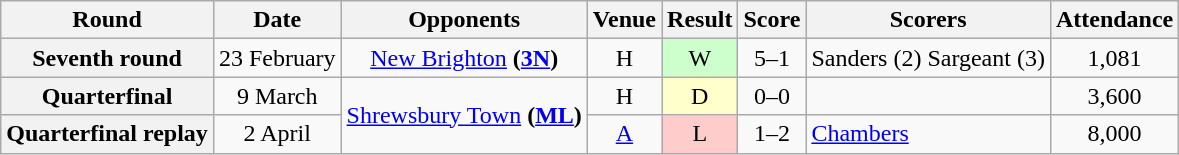<table class="wikitable" style="text-align:center">
<tr>
<th>Round</th>
<th>Date</th>
<th>Opponents</th>
<th>Venue</th>
<th>Result</th>
<th>Score</th>
<th>Scorers</th>
<th>Attendance</th>
</tr>
<tr>
<th>Seventh round</th>
<td>23 February</td>
<td><a href='#'>New Brighton</a> <strong>(<a href='#'>3N</a>)</strong></td>
<td>H</td>
<td style="background-color:#CCFFCC">W</td>
<td>5–1</td>
<td align="left">Sanders (2) Sargeant (3)</td>
<td>1,081</td>
</tr>
<tr>
<th>Quarterfinal</th>
<td>9 March</td>
<td rowspan=2><a href='#'>Shrewsbury Town</a> <strong>(<a href='#'>ML</a>)</strong></td>
<td>H</td>
<td style="background-color:#FFFFCC">D</td>
<td>0–0</td>
<td align="left"></td>
<td>3,600</td>
</tr>
<tr>
<th>Quarterfinal replay</th>
<td>2 April</td>
<td><a href='#'>A</a></td>
<td style="background-color:#FFCCCC">L</td>
<td>1–2</td>
<td align="left"><a href='#'>Chambers</a></td>
<td>8,000</td>
</tr>
</table>
